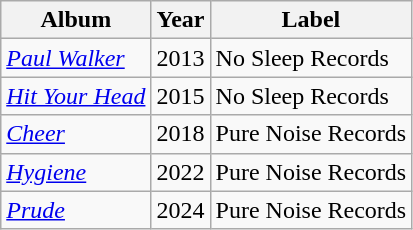<table class= "wikitable">
<tr>
<th>Album</th>
<th>Year</th>
<th>Label</th>
</tr>
<tr>
<td><em><a href='#'>Paul Walker</a></em></td>
<td>2013</td>
<td>No Sleep Records</td>
</tr>
<tr>
<td><em><a href='#'>Hit Your Head</a></em></td>
<td>2015</td>
<td>No Sleep Records</td>
</tr>
<tr>
<td><em><a href='#'>Cheer</a></em></td>
<td>2018</td>
<td>Pure Noise Records</td>
</tr>
<tr>
<td><em><a href='#'>Hygiene</a></em></td>
<td>2022</td>
<td>Pure Noise Records</td>
</tr>
<tr>
<td><em><a href='#'>Prude</a></em></td>
<td>2024</td>
<td>Pure Noise Records</td>
</tr>
</table>
